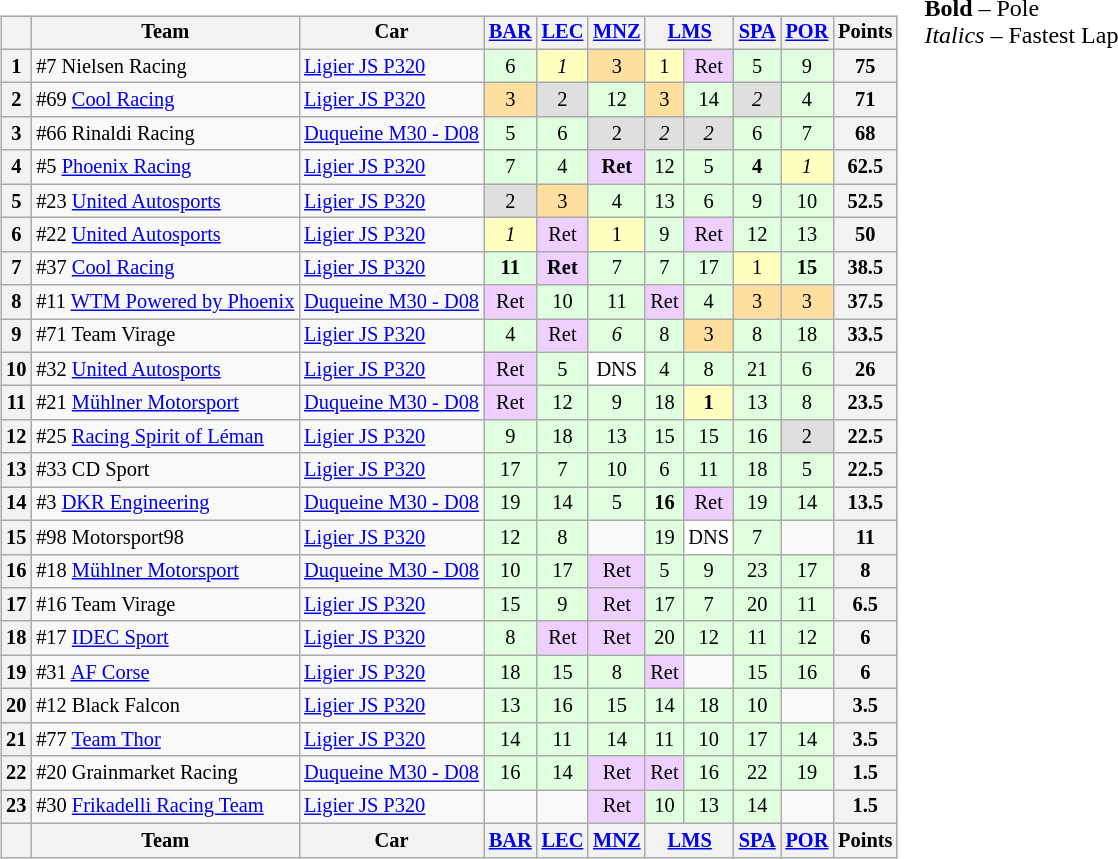<table>
<tr>
<td valign="top"><br><table class="wikitable" style="font-size:85%; text-align:center;">
<tr>
<th></th>
<th>Team</th>
<th>Car</th>
<th><a href='#'>BAR</a><br></th>
<th><a href='#'>LEC</a><br></th>
<th><a href='#'>MNZ</a><br></th>
<th colspan=2><a href='#'>LMS</a><br></th>
<th><a href='#'>SPA</a><br></th>
<th><a href='#'>POR</a><br></th>
<th>Points</th>
</tr>
<tr>
<th>1</th>
<td align=left> #7 Nielsen Racing</td>
<td align=left><a href='#'>Ligier JS P320</a></td>
<td style="background:#dfffdf;">6</td>
<td style="background:#ffffbf;"><em>1</em></td>
<td style="background:#ffdf9f;">3</td>
<td style="background:#ffffbf;">1</td>
<td style="background:#efcfff;">Ret</td>
<td style="background:#dfffdf;">5</td>
<td style="background:#dfffdf;">9</td>
<th>75</th>
</tr>
<tr>
<th>2</th>
<td align=left> #69 <a href='#'>Cool Racing</a></td>
<td align=left><a href='#'>Ligier JS P320</a></td>
<td style="background:#ffdf9f;">3</td>
<td style="background:#dfdfdf;">2</td>
<td style="background:#dfffdf;">12</td>
<td style="background:#ffdf9f;">3</td>
<td style="background:#dfffdf;">14</td>
<td style="background:#dfdfdf;"><em>2</em></td>
<td style="background:#dfffdf;">4</td>
<th>71</th>
</tr>
<tr>
<th>3</th>
<td align=left> #66 Rinaldi Racing</td>
<td align=left><a href='#'>Duqueine M30 - D08</a></td>
<td style="background:#dfffdf;">5</td>
<td style="background:#dfffdf;">6</td>
<td style="background:#dfdfdf;">2</td>
<td style="background:#dfdfdf;"><em>2</em></td>
<td style="background:#dfdfdf;"><em>2</em></td>
<td style="background:#dfffdf;">6</td>
<td style="background:#dfffdf;">7</td>
<th>68</th>
</tr>
<tr>
<th>4</th>
<td align=left> #5 <a href='#'>Phoenix Racing</a></td>
<td align=left><a href='#'>Ligier JS P320</a></td>
<td style="background:#dfffdf;">7</td>
<td style="background:#dfffdf;">4</td>
<td style="background:#efcfff;"><strong>Ret</strong></td>
<td style="background:#dfffdf;">12</td>
<td style="background:#dfffdf;">5</td>
<td style="background:#dfffdf;"><strong>4</strong></td>
<td style="background:#ffffbf;"><em>1</em></td>
<th>62.5</th>
</tr>
<tr>
<th>5</th>
<td align=left> #23 <a href='#'>United Autosports</a></td>
<td align=left><a href='#'>Ligier JS P320</a></td>
<td style="background:#dfdfdf;">2</td>
<td style="background:#ffdf9f;">3</td>
<td style="background:#dfffdf;">4</td>
<td style="background:#dfffdf;">13</td>
<td style="background:#dfffdf;">6</td>
<td style="background:#dfffdf;">9</td>
<td style="background:#dfffdf;">10</td>
<th>52.5</th>
</tr>
<tr>
<th>6</th>
<td align=left> #22 <a href='#'>United Autosports</a></td>
<td align=left><a href='#'>Ligier JS P320</a></td>
<td style="background:#ffffbf;"><em>1</em></td>
<td style="background:#efcfff;">Ret</td>
<td style="background:#ffffbf;">1</td>
<td style="background:#dfffdf;">9</td>
<td style="background:#efcfff;">Ret</td>
<td style="background:#dfffdf;">12</td>
<td style="background:#dfffdf;">13</td>
<th>50</th>
</tr>
<tr>
<th>7</th>
<td align=left> #37 <a href='#'>Cool Racing</a></td>
<td align=left><a href='#'>Ligier JS P320</a></td>
<td style="background:#dfffdf;"><strong>11</strong></td>
<td style="background:#efcfff;"><strong>Ret</strong></td>
<td style="background:#dfffdf;">7</td>
<td style="background:#dfffdf;">7</td>
<td style="background:#dfffdf;">17</td>
<td style="background:#ffffbf;">1</td>
<td style="background:#dfffdf;"><strong>15</strong></td>
<th>38.5</th>
</tr>
<tr>
<th>8</th>
<td align=left> #11 <a href='#'>WTM Powered by Phoenix</a></td>
<td align=left><a href='#'>Duqueine M30 - D08</a></td>
<td style="background:#efcfff;">Ret</td>
<td style="background:#dfffdf;">10</td>
<td style="background:#dfffdf;">11</td>
<td style="background:#efcfff;">Ret</td>
<td style="background:#dfffdf;">4</td>
<td style="background:#ffdf9f;">3</td>
<td style="background:#ffdf9f;">3</td>
<th>37.5</th>
</tr>
<tr>
<th>9</th>
<td align=left> #71 Team Virage</td>
<td align=left><a href='#'>Ligier JS P320</a></td>
<td style="background:#dfffdf;">4</td>
<td style="background:#efcfff;">Ret</td>
<td style="background:#dfffdf;"><em>6</em></td>
<td style="background:#dfffdf;">8</td>
<td style="background:#ffdf9f;">3</td>
<td style="background:#dfffdf;">8</td>
<td style="background:#dfffdf;">18</td>
<th>33.5</th>
</tr>
<tr>
<th>10</th>
<td align=left> #32 <a href='#'>United Autosports</a></td>
<td align=left><a href='#'>Ligier JS P320</a></td>
<td style="background:#efcfff;">Ret</td>
<td style="background:#dfffdf;">5</td>
<td style="background:#ffffff;">DNS</td>
<td style="background:#dfffdf;">4</td>
<td style="background:#dfffdf;">8</td>
<td style="background:#dfffdf;">21</td>
<td style="background:#dfffdf;">6</td>
<th>26</th>
</tr>
<tr>
<th>11</th>
<td align=left> #21 <a href='#'>Mühlner Motorsport</a></td>
<td align=left><a href='#'>Duqueine M30 - D08</a></td>
<td style="background:#efcfff;">Ret</td>
<td style="background:#dfffdf;">12</td>
<td style="background:#dfffdf;">9</td>
<td style="background:#dfffdf;">18</td>
<td style="background:#ffffbf;"><strong>1</strong></td>
<td style="background:#dfffdf;">13</td>
<td style="background:#dfffdf;">8</td>
<th>23.5</th>
</tr>
<tr>
<th>12</th>
<td align=left> #25 <a href='#'>Racing Spirit of Léman</a></td>
<td align=left><a href='#'>Ligier JS P320</a></td>
<td style="background:#dfffdf;">9</td>
<td style="background:#dfffdf;">18</td>
<td style="background:#dfffdf;">13</td>
<td style="background:#dfffdf;">15</td>
<td style="background:#dfffdf;">15</td>
<td style="background:#dfffdf;">16</td>
<td style="background:#dfdfdf;">2</td>
<th>22.5</th>
</tr>
<tr>
<th>13</th>
<td align=left> #33 CD Sport</td>
<td align=left><a href='#'>Ligier JS P320</a></td>
<td style="background:#dfffdf;">17</td>
<td style="background:#dfffdf;">7</td>
<td style="background:#dfffdf;">10</td>
<td style="background:#dfffdf;">6</td>
<td style="background:#dfffdf;">11</td>
<td style="background:#dfffdf;">18</td>
<td style="background:#dfffdf;">5</td>
<th>22.5</th>
</tr>
<tr>
<th>14</th>
<td align=left> #3 <a href='#'>DKR Engineering</a></td>
<td align=left><a href='#'>Duqueine M30 - D08</a></td>
<td style="background:#dfffdf;">19</td>
<td style="background:#dfffdf;">14</td>
<td style="background:#dfffdf;">5</td>
<td style="background:#dfffdf;"><strong>16</strong></td>
<td style="background:#efcfff;">Ret</td>
<td style="background:#dfffdf;">19</td>
<td style="background:#dfffdf;">14</td>
<th>13.5</th>
</tr>
<tr>
<th>15</th>
<td align=left> #98 Motorsport98</td>
<td align=left><a href='#'>Ligier JS P320</a></td>
<td style="background:#dfffdf;">12</td>
<td style="background:#dfffdf;">8</td>
<td></td>
<td style="background:#dfffdf;">19</td>
<td style="background:#ffffff;">DNS</td>
<td style="background:#dfffdf;">7</td>
<td></td>
<th>11</th>
</tr>
<tr>
<th>16</th>
<td align=left> #18 <a href='#'>Mühlner Motorsport</a></td>
<td align=left><a href='#'>Duqueine M30 - D08</a></td>
<td style="background:#dfffdf;">10</td>
<td style="background:#dfffdf;">17</td>
<td style="background:#efcfff;">Ret</td>
<td style="background:#dfffdf;">5</td>
<td style="background:#dfffdf;">9</td>
<td style="background:#dfffdf;">23</td>
<td style="background:#dfffdf;">17</td>
<th>8</th>
</tr>
<tr>
<th>17</th>
<td align=left> #16 Team Virage</td>
<td align=left><a href='#'>Ligier JS P320</a></td>
<td style="background:#dfffdf;">15</td>
<td style="background:#dfffdf;">9</td>
<td style="background:#efcfff;">Ret</td>
<td style="background:#dfffdf;">17</td>
<td style="background:#dfffdf;">7</td>
<td style="background:#dfffdf;">20</td>
<td style="background:#dfffdf;">11</td>
<th>6.5</th>
</tr>
<tr>
<th>18</th>
<td align=left> #17 <a href='#'>IDEC Sport</a></td>
<td align=left><a href='#'>Ligier JS P320</a></td>
<td style="background:#dfffdf;">8</td>
<td style="background:#efcfff;">Ret</td>
<td style="background:#efcfff;">Ret</td>
<td style="background:#dfffdf;">20</td>
<td style="background:#dfffdf;">12</td>
<td style="background:#dfffdf;">11</td>
<td style="background:#dfffdf;">12</td>
<th>6</th>
</tr>
<tr>
<th>19</th>
<td align=left> #31 <a href='#'>AF Corse</a></td>
<td align=left><a href='#'>Ligier JS P320</a></td>
<td style="background:#dfffdf;">18</td>
<td style="background:#dfffdf;">15</td>
<td style="background:#dfffdf;">8</td>
<td style="background:#efcfff;">Ret</td>
<td></td>
<td style="background:#dfffdf;">15</td>
<td style="background:#dfffdf;">16</td>
<th>6</th>
</tr>
<tr>
<th>20</th>
<td align=left> #12 Black Falcon</td>
<td align=left><a href='#'>Ligier JS P320</a></td>
<td style="background:#dfffdf;">13</td>
<td style="background:#dfffdf;">16</td>
<td style="background:#dfffdf;">15</td>
<td style="background:#dfffdf;">14</td>
<td style="background:#dfffdf;">18</td>
<td style="background:#dfffdf;">10</td>
<td></td>
<th>3.5</th>
</tr>
<tr>
<th>21</th>
<td align=left> #77 <a href='#'>Team Thor</a></td>
<td align=left><a href='#'>Ligier JS P320</a></td>
<td style="background:#dfffdf;">14</td>
<td style="background:#dfffdf;">11</td>
<td style="background:#dfffdf;">14</td>
<td style="background:#dfffdf;">11</td>
<td style="background:#dfffdf;">10</td>
<td style="background:#dfffdf;">17</td>
<td style="background:#dfffdf;">14</td>
<th>3.5</th>
</tr>
<tr>
<th>22</th>
<td align=left> #20 Grainmarket Racing</td>
<td align=left><a href='#'>Duqueine M30 - D08</a></td>
<td style="background:#dfffdf;">16</td>
<td style="background:#dfffdf;">14</td>
<td style="background:#efcfff;">Ret</td>
<td style="background:#efcfff;">Ret</td>
<td style="background:#dfffdf;">16</td>
<td style="background:#dfffdf;">22</td>
<td style="background:#dfffdf;">19</td>
<th>1.5</th>
</tr>
<tr>
<th>23</th>
<td align=left> #30 <a href='#'>Frikadelli Racing Team</a></td>
<td align=left><a href='#'>Ligier JS P320</a></td>
<td></td>
<td></td>
<td style="background:#efcfff;">Ret</td>
<td style="background:#dfffdf;">10</td>
<td style="background:#dfffdf;">13</td>
<td style="background:#dfffdf;">14</td>
<td></td>
<th>1.5</th>
</tr>
<tr>
<th></th>
<th>Team</th>
<th>Car</th>
<th><a href='#'>BAR</a><br></th>
<th><a href='#'>LEC</a><br></th>
<th><a href='#'>MNZ</a><br></th>
<th colspan=2><a href='#'>LMS</a><br></th>
<th><a href='#'>SPA</a><br></th>
<th><a href='#'>POR</a><br></th>
<th>Points</th>
</tr>
</table>
</td>
<td valign="top"><br>
<span><strong>Bold</strong> – Pole<br><em>Italics</em> – Fastest Lap</span></td>
</tr>
</table>
